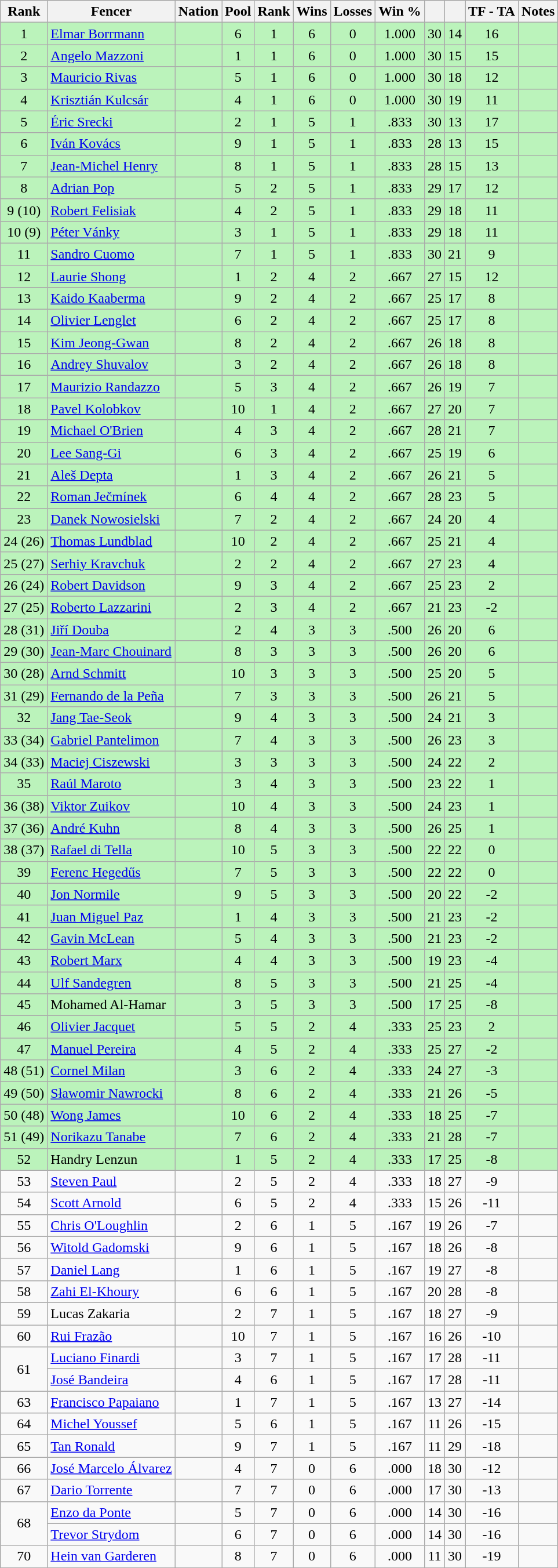<table class="wikitable sortable" style="text-align: center;">
<tr>
<th>Rank</th>
<th>Fencer</th>
<th>Nation</th>
<th>Pool</th>
<th>Rank</th>
<th>Wins</th>
<th>Losses</th>
<th>Win %</th>
<th></th>
<th></th>
<th>TF - TA</th>
<th>Notes</th>
</tr>
<tr bgcolor=bbf3bb>
<td>1</td>
<td align=left><a href='#'>Elmar Borrmann</a></td>
<td align=left></td>
<td>6</td>
<td>1</td>
<td>6</td>
<td>0</td>
<td>1.000</td>
<td>30</td>
<td>14</td>
<td>16</td>
<td></td>
</tr>
<tr bgcolor=bbf3bb>
<td>2</td>
<td align=left><a href='#'>Angelo Mazzoni</a></td>
<td align=left></td>
<td>1</td>
<td>1</td>
<td>6</td>
<td>0</td>
<td>1.000</td>
<td>30</td>
<td>15</td>
<td>15</td>
<td></td>
</tr>
<tr bgcolor=bbf3bb>
<td>3</td>
<td align=left><a href='#'>Mauricio Rivas</a></td>
<td align=left></td>
<td>5</td>
<td>1</td>
<td>6</td>
<td>0</td>
<td>1.000</td>
<td>30</td>
<td>18</td>
<td>12</td>
<td></td>
</tr>
<tr bgcolor=bbf3bb>
<td>4</td>
<td align=left><a href='#'>Krisztián Kulcsár</a></td>
<td align=left></td>
<td>4</td>
<td>1</td>
<td>6</td>
<td>0</td>
<td>1.000</td>
<td>30</td>
<td>19</td>
<td>11</td>
<td></td>
</tr>
<tr bgcolor=bbf3bb>
<td>5</td>
<td align=left><a href='#'>Éric Srecki</a></td>
<td align=left></td>
<td>2</td>
<td>1</td>
<td>5</td>
<td>1</td>
<td>.833</td>
<td>30</td>
<td>13</td>
<td>17</td>
<td></td>
</tr>
<tr bgcolor=bbf3bb>
<td>6</td>
<td align=left><a href='#'>Iván Kovács</a></td>
<td align=left></td>
<td>9</td>
<td>1</td>
<td>5</td>
<td>1</td>
<td>.833</td>
<td>28</td>
<td>13</td>
<td>15</td>
<td></td>
</tr>
<tr bgcolor=bbf3bb>
<td>7</td>
<td align=left><a href='#'>Jean-Michel Henry</a></td>
<td align=left></td>
<td>8</td>
<td>1</td>
<td>5</td>
<td>1</td>
<td>.833</td>
<td>28</td>
<td>15</td>
<td>13</td>
<td></td>
</tr>
<tr bgcolor=bbf3bb>
<td>8</td>
<td align=left><a href='#'>Adrian Pop</a></td>
<td align=left></td>
<td>5</td>
<td>2</td>
<td>5</td>
<td>1</td>
<td>.833</td>
<td>29</td>
<td>17</td>
<td>12</td>
<td></td>
</tr>
<tr bgcolor=bbf3bb>
<td>9 (10)</td>
<td align=left><a href='#'>Robert Felisiak</a></td>
<td align=left></td>
<td>4</td>
<td>2</td>
<td>5</td>
<td>1</td>
<td>.833</td>
<td>29</td>
<td>18</td>
<td>11</td>
<td></td>
</tr>
<tr bgcolor=bbf3bb>
<td>10 (9)</td>
<td align=left><a href='#'>Péter Vánky</a></td>
<td align=left></td>
<td>3</td>
<td>1</td>
<td>5</td>
<td>1</td>
<td>.833</td>
<td>29</td>
<td>18</td>
<td>11</td>
<td></td>
</tr>
<tr bgcolor=bbf3bb>
<td>11</td>
<td align=left><a href='#'>Sandro Cuomo</a></td>
<td align=left></td>
<td>7</td>
<td>1</td>
<td>5</td>
<td>1</td>
<td>.833</td>
<td>30</td>
<td>21</td>
<td>9</td>
<td></td>
</tr>
<tr bgcolor=bbf3bb>
<td>12</td>
<td align=left><a href='#'>Laurie Shong</a></td>
<td align=left></td>
<td>1</td>
<td>2</td>
<td>4</td>
<td>2</td>
<td>.667</td>
<td>27</td>
<td>15</td>
<td>12</td>
<td></td>
</tr>
<tr bgcolor=bbf3bb>
<td>13</td>
<td align=left><a href='#'>Kaido Kaaberma</a></td>
<td align=left></td>
<td>9</td>
<td>2</td>
<td>4</td>
<td>2</td>
<td>.667</td>
<td>25</td>
<td>17</td>
<td>8</td>
<td></td>
</tr>
<tr bgcolor=bbf3bb>
<td>14</td>
<td align=left><a href='#'>Olivier Lenglet</a></td>
<td align=left></td>
<td>6</td>
<td>2</td>
<td>4</td>
<td>2</td>
<td>.667</td>
<td>25</td>
<td>17</td>
<td>8</td>
<td></td>
</tr>
<tr bgcolor=bbf3bb>
<td>15</td>
<td align=left><a href='#'>Kim Jeong-Gwan</a></td>
<td align=left></td>
<td>8</td>
<td>2</td>
<td>4</td>
<td>2</td>
<td>.667</td>
<td>26</td>
<td>18</td>
<td>8</td>
<td></td>
</tr>
<tr bgcolor=bbf3bb>
<td>16</td>
<td align=left><a href='#'>Andrey Shuvalov</a></td>
<td align=left></td>
<td>3</td>
<td>2</td>
<td>4</td>
<td>2</td>
<td>.667</td>
<td>26</td>
<td>18</td>
<td>8</td>
<td></td>
</tr>
<tr bgcolor=bbf3bb>
<td>17</td>
<td align=left><a href='#'>Maurizio Randazzo</a></td>
<td align=left></td>
<td>5</td>
<td>3</td>
<td>4</td>
<td>2</td>
<td>.667</td>
<td>26</td>
<td>19</td>
<td>7</td>
<td></td>
</tr>
<tr bgcolor=bbf3bb>
<td>18</td>
<td align=left><a href='#'>Pavel Kolobkov</a></td>
<td align=left></td>
<td>10</td>
<td>1</td>
<td>4</td>
<td>2</td>
<td>.667</td>
<td>27</td>
<td>20</td>
<td>7</td>
<td></td>
</tr>
<tr bgcolor=bbf3bb>
<td>19</td>
<td align=left><a href='#'>Michael O'Brien</a></td>
<td align=left></td>
<td>4</td>
<td>3</td>
<td>4</td>
<td>2</td>
<td>.667</td>
<td>28</td>
<td>21</td>
<td>7</td>
<td></td>
</tr>
<tr bgcolor=bbf3bb>
<td>20</td>
<td align=left><a href='#'>Lee Sang-Gi</a></td>
<td align=left></td>
<td>6</td>
<td>3</td>
<td>4</td>
<td>2</td>
<td>.667</td>
<td>25</td>
<td>19</td>
<td>6</td>
<td></td>
</tr>
<tr bgcolor=bbf3bb>
<td>21</td>
<td align=left><a href='#'>Aleš Depta</a></td>
<td align=left></td>
<td>1</td>
<td>3</td>
<td>4</td>
<td>2</td>
<td>.667</td>
<td>26</td>
<td>21</td>
<td>5</td>
<td></td>
</tr>
<tr bgcolor=bbf3bb>
<td>22</td>
<td align=left><a href='#'>Roman Ječmínek</a></td>
<td align=left></td>
<td>6</td>
<td>4</td>
<td>4</td>
<td>2</td>
<td>.667</td>
<td>28</td>
<td>23</td>
<td>5</td>
<td></td>
</tr>
<tr bgcolor=bbf3bb>
<td>23</td>
<td align=left><a href='#'>Danek Nowosielski</a></td>
<td align=left></td>
<td>7</td>
<td>2</td>
<td>4</td>
<td>2</td>
<td>.667</td>
<td>24</td>
<td>20</td>
<td>4</td>
<td></td>
</tr>
<tr bgcolor=bbf3bb>
<td>24 (26)</td>
<td align=left><a href='#'>Thomas Lundblad</a></td>
<td align=left></td>
<td>10</td>
<td>2</td>
<td>4</td>
<td>2</td>
<td>.667</td>
<td>25</td>
<td>21</td>
<td>4</td>
<td></td>
</tr>
<tr bgcolor=bbf3bb>
<td>25 (27)</td>
<td align=left><a href='#'>Serhiy Kravchuk</a></td>
<td align=left></td>
<td>2</td>
<td>2</td>
<td>4</td>
<td>2</td>
<td>.667</td>
<td>27</td>
<td>23</td>
<td>4</td>
<td></td>
</tr>
<tr bgcolor=bbf3bb>
<td>26 (24)</td>
<td align=left><a href='#'>Robert Davidson</a></td>
<td align=left></td>
<td>9</td>
<td>3</td>
<td>4</td>
<td>2</td>
<td>.667</td>
<td>25</td>
<td>23</td>
<td>2</td>
<td></td>
</tr>
<tr bgcolor=bbf3bb>
<td>27 (25)</td>
<td align=left><a href='#'>Roberto Lazzarini</a></td>
<td align=left></td>
<td>2</td>
<td>3</td>
<td>4</td>
<td>2</td>
<td>.667</td>
<td>21</td>
<td>23</td>
<td>-2</td>
<td></td>
</tr>
<tr bgcolor=bbf3bb>
<td>28 (31)</td>
<td align=left><a href='#'>Jiří Douba</a></td>
<td align=left></td>
<td>2</td>
<td>4</td>
<td>3</td>
<td>3</td>
<td>.500</td>
<td>26</td>
<td>20</td>
<td>6</td>
<td></td>
</tr>
<tr bgcolor=bbf3bb>
<td>29 (30)</td>
<td align=left><a href='#'>Jean-Marc Chouinard</a></td>
<td align=left></td>
<td>8</td>
<td>3</td>
<td>3</td>
<td>3</td>
<td>.500</td>
<td>26</td>
<td>20</td>
<td>6</td>
<td></td>
</tr>
<tr bgcolor=bbf3bb>
<td>30 (28)</td>
<td align=left><a href='#'>Arnd Schmitt</a></td>
<td align=left></td>
<td>10</td>
<td>3</td>
<td>3</td>
<td>3</td>
<td>.500</td>
<td>25</td>
<td>20</td>
<td>5</td>
<td></td>
</tr>
<tr bgcolor=bbf3bb>
<td>31 (29)</td>
<td align=left><a href='#'>Fernando de la Peña</a></td>
<td align=left></td>
<td>7</td>
<td>3</td>
<td>3</td>
<td>3</td>
<td>.500</td>
<td>26</td>
<td>21</td>
<td>5</td>
<td></td>
</tr>
<tr bgcolor=bbf3bb>
<td>32</td>
<td align=left><a href='#'>Jang Tae-Seok</a></td>
<td align=left></td>
<td>9</td>
<td>4</td>
<td>3</td>
<td>3</td>
<td>.500</td>
<td>24</td>
<td>21</td>
<td>3</td>
<td></td>
</tr>
<tr bgcolor=bbf3bb>
<td>33 (34)</td>
<td align=left><a href='#'>Gabriel Pantelimon</a></td>
<td align=left></td>
<td>7</td>
<td>4</td>
<td>3</td>
<td>3</td>
<td>.500</td>
<td>26</td>
<td>23</td>
<td>3</td>
<td></td>
</tr>
<tr bgcolor=bbf3bb>
<td>34 (33)</td>
<td align=left><a href='#'>Maciej Ciszewski</a></td>
<td align=left></td>
<td>3</td>
<td>3</td>
<td>3</td>
<td>3</td>
<td>.500</td>
<td>24</td>
<td>22</td>
<td>2</td>
<td></td>
</tr>
<tr bgcolor=bbf3bb>
<td>35</td>
<td align=left><a href='#'>Raúl Maroto</a></td>
<td align=left></td>
<td>3</td>
<td>4</td>
<td>3</td>
<td>3</td>
<td>.500</td>
<td>23</td>
<td>22</td>
<td>1</td>
<td></td>
</tr>
<tr bgcolor=bbf3bb>
<td>36 (38)</td>
<td align=left><a href='#'>Viktor Zuikov</a></td>
<td align=left></td>
<td>10</td>
<td>4</td>
<td>3</td>
<td>3</td>
<td>.500</td>
<td>24</td>
<td>23</td>
<td>1</td>
<td></td>
</tr>
<tr bgcolor=bbf3bb>
<td>37 (36)</td>
<td align=left><a href='#'>André Kuhn</a></td>
<td align=left></td>
<td>8</td>
<td>4</td>
<td>3</td>
<td>3</td>
<td>.500</td>
<td>26</td>
<td>25</td>
<td>1</td>
<td></td>
</tr>
<tr bgcolor=bbf3bb>
<td>38 (37)</td>
<td align=left><a href='#'>Rafael di Tella</a></td>
<td align=left></td>
<td>10</td>
<td>5</td>
<td>3</td>
<td>3</td>
<td>.500</td>
<td>22</td>
<td>22</td>
<td>0</td>
<td></td>
</tr>
<tr bgcolor=bbf3bb>
<td>39</td>
<td align=left><a href='#'>Ferenc Hegedűs</a></td>
<td align=left></td>
<td>7</td>
<td>5</td>
<td>3</td>
<td>3</td>
<td>.500</td>
<td>22</td>
<td>22</td>
<td>0</td>
<td></td>
</tr>
<tr bgcolor=bbf3bb>
<td>40</td>
<td align=left><a href='#'>Jon Normile</a></td>
<td align=left></td>
<td>9</td>
<td>5</td>
<td>3</td>
<td>3</td>
<td>.500</td>
<td>20</td>
<td>22</td>
<td>-2</td>
<td></td>
</tr>
<tr bgcolor=bbf3bb>
<td>41</td>
<td align=left><a href='#'>Juan Miguel Paz</a></td>
<td align=left></td>
<td>1</td>
<td>4</td>
<td>3</td>
<td>3</td>
<td>.500</td>
<td>21</td>
<td>23</td>
<td>-2</td>
<td></td>
</tr>
<tr bgcolor=bbf3bb>
<td>42</td>
<td align=left><a href='#'>Gavin McLean</a></td>
<td align=left></td>
<td>5</td>
<td>4</td>
<td>3</td>
<td>3</td>
<td>.500</td>
<td>21</td>
<td>23</td>
<td>-2</td>
<td></td>
</tr>
<tr bgcolor=bbf3bb>
<td>43</td>
<td align=left><a href='#'>Robert Marx</a></td>
<td align=left></td>
<td>4</td>
<td>4</td>
<td>3</td>
<td>3</td>
<td>.500</td>
<td>19</td>
<td>23</td>
<td>-4</td>
<td></td>
</tr>
<tr bgcolor=bbf3bb>
<td>44</td>
<td align=left><a href='#'>Ulf Sandegren</a></td>
<td align=left></td>
<td>8</td>
<td>5</td>
<td>3</td>
<td>3</td>
<td>.500</td>
<td>21</td>
<td>25</td>
<td>-4</td>
<td></td>
</tr>
<tr bgcolor=bbf3bb>
<td>45</td>
<td align=left>Mohamed Al-Hamar</td>
<td align=left></td>
<td>3</td>
<td>5</td>
<td>3</td>
<td>3</td>
<td>.500</td>
<td>17</td>
<td>25</td>
<td>-8</td>
<td></td>
</tr>
<tr bgcolor=bbf3bb>
<td>46</td>
<td align=left><a href='#'>Olivier Jacquet</a></td>
<td align=left></td>
<td>5</td>
<td>5</td>
<td>2</td>
<td>4</td>
<td>.333</td>
<td>25</td>
<td>23</td>
<td>2</td>
<td></td>
</tr>
<tr bgcolor=bbf3bb>
<td>47</td>
<td align=left><a href='#'>Manuel Pereira</a></td>
<td align=left></td>
<td>4</td>
<td>5</td>
<td>2</td>
<td>4</td>
<td>.333</td>
<td>25</td>
<td>27</td>
<td>-2</td>
<td></td>
</tr>
<tr bgcolor=bbf3bb>
<td>48 (51)</td>
<td align=left><a href='#'>Cornel Milan</a></td>
<td align=left></td>
<td>3</td>
<td>6</td>
<td>2</td>
<td>4</td>
<td>.333</td>
<td>24</td>
<td>27</td>
<td>-3</td>
<td></td>
</tr>
<tr bgcolor=bbf3bb>
<td>49 (50)</td>
<td align=left><a href='#'>Sławomir Nawrocki</a></td>
<td align=left></td>
<td>8</td>
<td>6</td>
<td>2</td>
<td>4</td>
<td>.333</td>
<td>21</td>
<td>26</td>
<td>-5</td>
<td></td>
</tr>
<tr bgcolor=bbf3bb>
<td>50 (48)</td>
<td align=left><a href='#'>Wong James</a></td>
<td align=left></td>
<td>10</td>
<td>6</td>
<td>2</td>
<td>4</td>
<td>.333</td>
<td>18</td>
<td>25</td>
<td>-7</td>
<td></td>
</tr>
<tr bgcolor=bbf3bb>
<td>51 (49)</td>
<td align=left><a href='#'>Norikazu Tanabe</a></td>
<td align=left></td>
<td>7</td>
<td>6</td>
<td>2</td>
<td>4</td>
<td>.333</td>
<td>21</td>
<td>28</td>
<td>-7</td>
<td></td>
</tr>
<tr bgcolor=bbf3bb>
<td>52</td>
<td align=left>Handry Lenzun</td>
<td align=left></td>
<td>1</td>
<td>5</td>
<td>2</td>
<td>4</td>
<td>.333</td>
<td>17</td>
<td>25</td>
<td>-8</td>
<td></td>
</tr>
<tr>
<td>53</td>
<td align=left><a href='#'>Steven Paul</a></td>
<td align=left></td>
<td>2</td>
<td>5</td>
<td>2</td>
<td>4</td>
<td>.333</td>
<td>18</td>
<td>27</td>
<td>-9</td>
<td></td>
</tr>
<tr>
<td>54</td>
<td align=left><a href='#'>Scott Arnold</a></td>
<td align=left></td>
<td>6</td>
<td>5</td>
<td>2</td>
<td>4</td>
<td>.333</td>
<td>15</td>
<td>26</td>
<td>-11</td>
<td></td>
</tr>
<tr>
<td>55</td>
<td align=left><a href='#'>Chris O'Loughlin</a></td>
<td align=left></td>
<td>2</td>
<td>6</td>
<td>1</td>
<td>5</td>
<td>.167</td>
<td>19</td>
<td>26</td>
<td>-7</td>
<td></td>
</tr>
<tr>
<td>56</td>
<td align=left><a href='#'>Witold Gadomski</a></td>
<td align=left></td>
<td>9</td>
<td>6</td>
<td>1</td>
<td>5</td>
<td>.167</td>
<td>18</td>
<td>26</td>
<td>-8</td>
<td></td>
</tr>
<tr>
<td>57</td>
<td align=left><a href='#'>Daniel Lang</a></td>
<td align=left></td>
<td>1</td>
<td>6</td>
<td>1</td>
<td>5</td>
<td>.167</td>
<td>19</td>
<td>27</td>
<td>-8</td>
<td></td>
</tr>
<tr>
<td>58</td>
<td align=left><a href='#'>Zahi El-Khoury</a></td>
<td align=left></td>
<td>6</td>
<td>6</td>
<td>1</td>
<td>5</td>
<td>.167</td>
<td>20</td>
<td>28</td>
<td>-8</td>
<td></td>
</tr>
<tr>
<td>59</td>
<td align=left>Lucas Zakaria</td>
<td align=left></td>
<td>2</td>
<td>7</td>
<td>1</td>
<td>5</td>
<td>.167</td>
<td>18</td>
<td>27</td>
<td>-9</td>
<td></td>
</tr>
<tr>
<td>60</td>
<td align=left><a href='#'>Rui Frazão</a></td>
<td align=left></td>
<td>10</td>
<td>7</td>
<td>1</td>
<td>5</td>
<td>.167</td>
<td>16</td>
<td>26</td>
<td>-10</td>
<td></td>
</tr>
<tr>
<td rowspan=2>61</td>
<td align=left><a href='#'>Luciano Finardi</a></td>
<td align=left></td>
<td>3</td>
<td>7</td>
<td>1</td>
<td>5</td>
<td>.167</td>
<td>17</td>
<td>28</td>
<td>-11</td>
<td></td>
</tr>
<tr>
<td align=left><a href='#'>José Bandeira</a></td>
<td align=left></td>
<td>4</td>
<td>6</td>
<td>1</td>
<td>5</td>
<td>.167</td>
<td>17</td>
<td>28</td>
<td>-11</td>
<td></td>
</tr>
<tr>
<td>63</td>
<td align=left><a href='#'>Francisco Papaiano</a></td>
<td align=left></td>
<td>1</td>
<td>7</td>
<td>1</td>
<td>5</td>
<td>.167</td>
<td>13</td>
<td>27</td>
<td>-14</td>
<td></td>
</tr>
<tr>
<td>64</td>
<td align=left><a href='#'>Michel Youssef</a></td>
<td align=left></td>
<td>5</td>
<td>6</td>
<td>1</td>
<td>5</td>
<td>.167</td>
<td>11</td>
<td>26</td>
<td>-15</td>
<td></td>
</tr>
<tr>
<td>65</td>
<td align=left><a href='#'>Tan Ronald</a></td>
<td align=left></td>
<td>9</td>
<td>7</td>
<td>1</td>
<td>5</td>
<td>.167</td>
<td>11</td>
<td>29</td>
<td>-18</td>
<td></td>
</tr>
<tr>
<td>66</td>
<td align=left><a href='#'>José Marcelo Álvarez</a></td>
<td align=left></td>
<td>4</td>
<td>7</td>
<td>0</td>
<td>6</td>
<td>.000</td>
<td>18</td>
<td>30</td>
<td>-12</td>
<td></td>
</tr>
<tr>
<td>67</td>
<td align=left><a href='#'>Dario Torrente</a></td>
<td align=left></td>
<td>7</td>
<td>7</td>
<td>0</td>
<td>6</td>
<td>.000</td>
<td>17</td>
<td>30</td>
<td>-13</td>
<td></td>
</tr>
<tr>
<td rowspan=2>68</td>
<td align=left><a href='#'>Enzo da Ponte</a></td>
<td align=left></td>
<td>5</td>
<td>7</td>
<td>0</td>
<td>6</td>
<td>.000</td>
<td>14</td>
<td>30</td>
<td>-16</td>
<td></td>
</tr>
<tr>
<td align=left><a href='#'>Trevor Strydom</a></td>
<td align=left></td>
<td>6</td>
<td>7</td>
<td>0</td>
<td>6</td>
<td>.000</td>
<td>14</td>
<td>30</td>
<td>-16</td>
<td></td>
</tr>
<tr>
<td>70</td>
<td align=left><a href='#'>Hein van Garderen</a></td>
<td align=left></td>
<td>8</td>
<td>7</td>
<td>0</td>
<td>6</td>
<td>.000</td>
<td>11</td>
<td>30</td>
<td>-19</td>
<td></td>
</tr>
</table>
